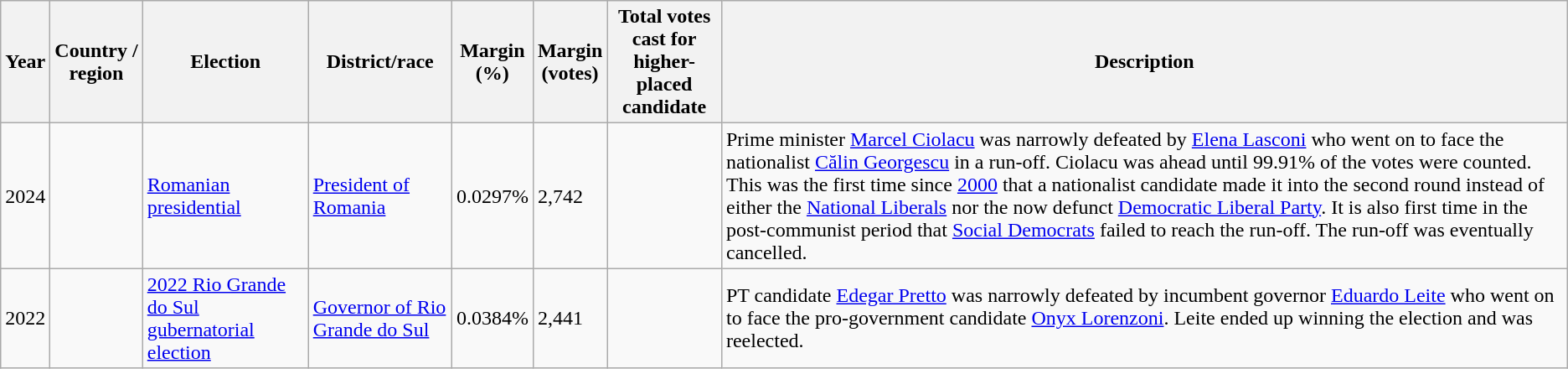<table class="wikitable sortable">
<tr>
<th>Year</th>
<th>Country /<br>region</th>
<th>Election</th>
<th>District/race</th>
<th>Margin<br>(%)</th>
<th>Margin<br>(votes)</th>
<th>Total votes cast for<br>higher-placed<br>candidate</th>
<th>Description</th>
</tr>
<tr>
<td>2024</td>
<td></td>
<td><a href='#'>Romanian presidential</a></td>
<td><a href='#'>President of Romania</a></td>
<td>0.0297%</td>
<td>2,742</td>
<td></td>
<td>Prime minister <a href='#'>Marcel Ciolacu</a> was narrowly defeated by <a href='#'>Elena Lasconi</a> who went on to face the nationalist <a href='#'>Călin Georgescu</a> in a run-off. Ciolacu was ahead until 99.91% of the votes were counted. This was the first time since <a href='#'>2000</a> that a nationalist candidate made it into the second round instead of either the <a href='#'>National Liberals</a> nor the now defunct <a href='#'>Democratic Liberal Party</a>. It is also first time in the post-communist period that <a href='#'>Social Democrats</a> failed to reach the run-off. The run-off was eventually cancelled.</td>
</tr>
<tr>
<td>2022</td>
<td></td>
<td><a href='#'>2022 Rio Grande do Sul gubernatorial election</a></td>
<td><a href='#'>Governor of Rio Grande do Sul</a></td>
<td>0.0384%</td>
<td>2,441</td>
<td></td>
<td>PT candidate <a href='#'>Edegar Pretto</a> was narrowly defeated by incumbent governor <a href='#'>Eduardo Leite</a> who went on to face the pro-government candidate <a href='#'>Onyx Lorenzoni</a>. Leite ended up winning the election and was reelected.</td>
</tr>
</table>
